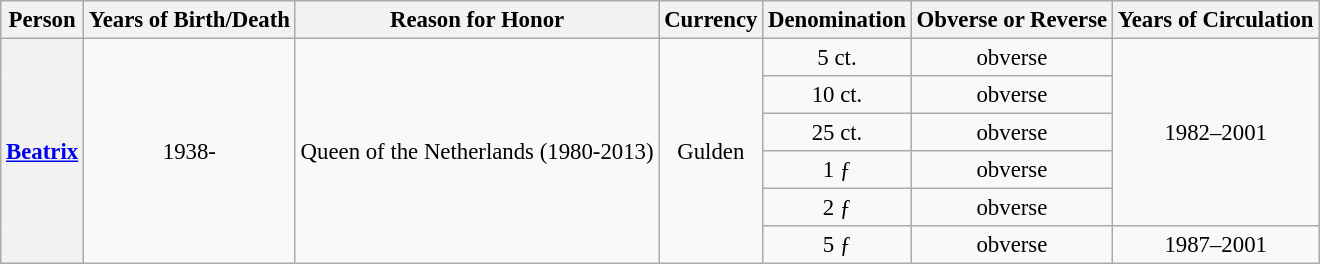<table class="wikitable" style="font-size:95%; text-align:center;">
<tr>
<th>Person</th>
<th>Years of Birth/Death</th>
<th>Reason for Honor</th>
<th>Currency</th>
<th>Denomination</th>
<th>Obverse or Reverse</th>
<th>Years of Circulation</th>
</tr>
<tr>
<th rowspan="6"><a href='#'>Beatrix</a></th>
<td rowspan="6">1938-</td>
<td rowspan="6">Queen of the Netherlands (1980-2013)</td>
<td rowspan="6">Gulden</td>
<td>5 ct.</td>
<td>obverse</td>
<td rowspan="5">1982–2001</td>
</tr>
<tr>
<td>10 ct.</td>
<td>obverse</td>
</tr>
<tr>
<td>25 ct.</td>
<td>obverse</td>
</tr>
<tr>
<td>1 ƒ</td>
<td>obverse</td>
</tr>
<tr>
<td>2<small></small> ƒ</td>
<td>obverse</td>
</tr>
<tr>
<td>5 ƒ</td>
<td>obverse</td>
<td>1987–2001</td>
</tr>
</table>
